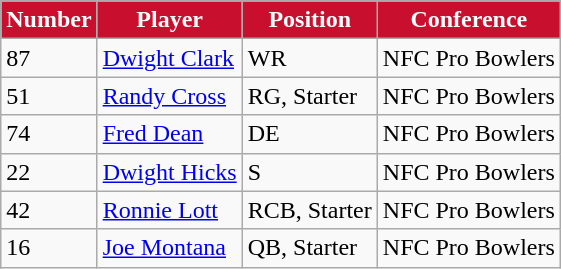<table class="wikitable">
<tr>
<th style="color:#FFFFFF; background:#C8102E;">Number</th>
<th style="color:#FFFFFF; background:#C8102E;">Player</th>
<th style="color:#FFFFFF; background:#C8102E;">Position</th>
<th style="color:#FFFFFF; background:#C8102E;">Conference</th>
</tr>
<tr>
<td>87</td>
<td><a href='#'>Dwight Clark</a></td>
<td>WR</td>
<td>NFC Pro Bowlers</td>
</tr>
<tr>
<td>51</td>
<td><a href='#'>Randy Cross</a></td>
<td>RG, Starter</td>
<td>NFC Pro Bowlers</td>
</tr>
<tr>
<td>74</td>
<td><a href='#'>Fred Dean</a></td>
<td>DE</td>
<td>NFC Pro Bowlers</td>
</tr>
<tr>
<td>22</td>
<td><a href='#'>Dwight Hicks</a></td>
<td>S</td>
<td>NFC Pro Bowlers</td>
</tr>
<tr>
<td>42</td>
<td><a href='#'>Ronnie Lott</a></td>
<td>RCB, Starter</td>
<td>NFC Pro Bowlers</td>
</tr>
<tr>
<td>16</td>
<td><a href='#'>Joe Montana</a></td>
<td>QB, Starter</td>
<td>NFC Pro Bowlers</td>
</tr>
</table>
